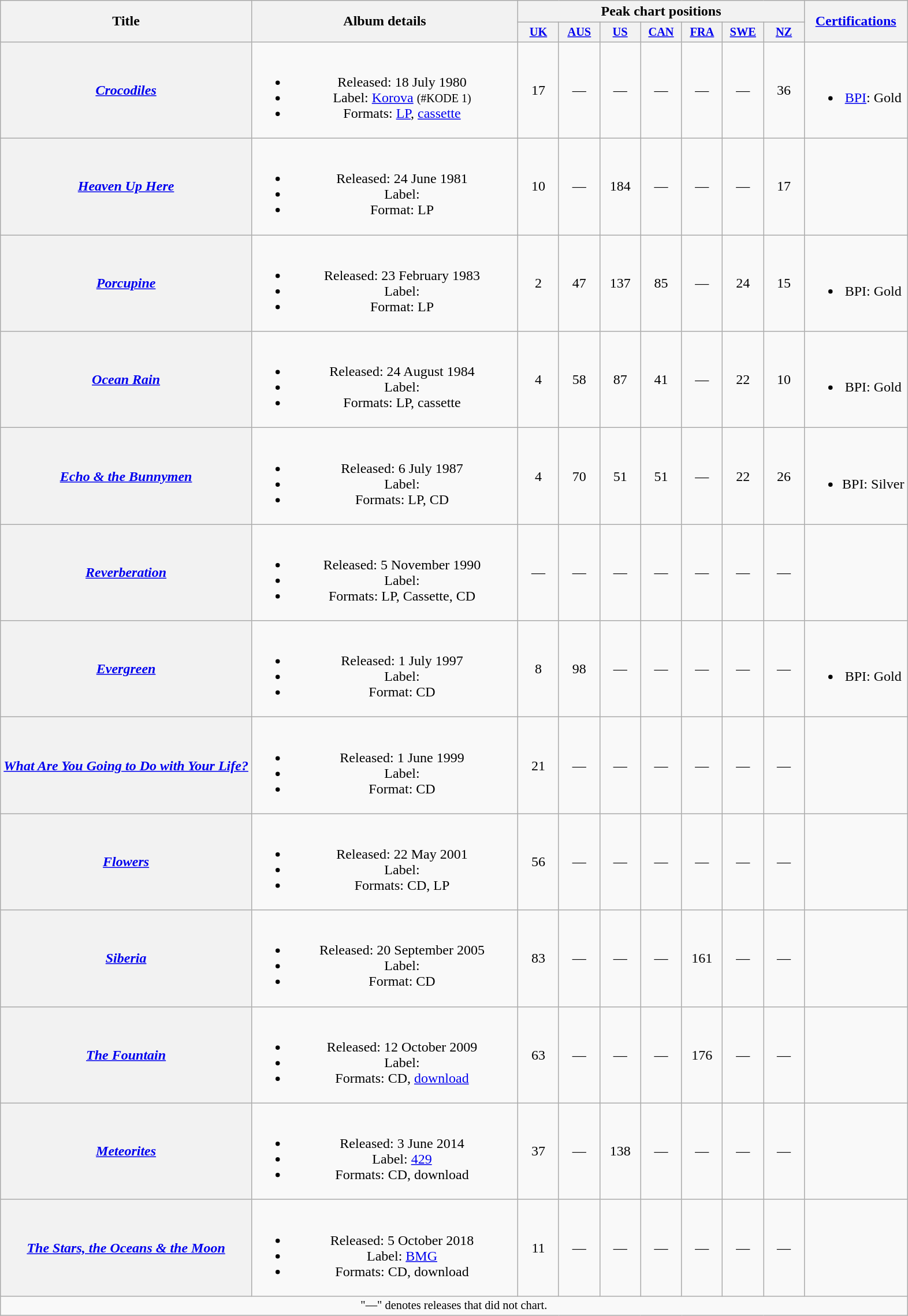<table class="wikitable plainrowheaders" style="text-align:center;">
<tr>
<th scope="col" rowspan="2">Title</th>
<th scope="col" rowspan="2" width="300">Album details</th>
<th scope="col" colspan="7">Peak chart positions</th>
<th scope="col" rowspan="2"><a href='#'>Certifications</a></th>
</tr>
<tr>
<th style="width:3em;font-size:85%"><a href='#'>UK</a><br></th>
<th style="width:3em;font-size:85%"><a href='#'>AUS</a><br></th>
<th style="width:3em;font-size:85%"><a href='#'>US</a><br></th>
<th style="width:3em;font-size:85%"><a href='#'>CAN</a></th>
<th style="width:3em;font-size:85%"><a href='#'>FRA</a><br></th>
<th style="width:3em;font-size:85%"><a href='#'>SWE</a><br></th>
<th style="width:3em;font-size:85%"><a href='#'>NZ</a><br></th>
</tr>
<tr>
<th scope="row"><em><a href='#'>Crocodiles</a></em></th>
<td><br><ul><li>Released: 18 July 1980</li><li>Label: <a href='#'>Korova</a> <small>(#KODE 1)</small></li><li>Formats: <a href='#'>LP</a>, <a href='#'>cassette</a></li></ul></td>
<td>17</td>
<td>—</td>
<td>—</td>
<td>—</td>
<td>—</td>
<td>—</td>
<td>36</td>
<td><br><ul><li><a href='#'>BPI</a>: Gold</li></ul></td>
</tr>
<tr>
<th scope="row"><em><a href='#'>Heaven Up Here</a></em></th>
<td><br><ul><li>Released: 24 June 1981</li><li>Label: </li><li>Format: LP</li></ul></td>
<td>10</td>
<td>—</td>
<td>184</td>
<td>—</td>
<td>—</td>
<td>—</td>
<td>17</td>
<td></td>
</tr>
<tr>
<th scope="row"><em><a href='#'>Porcupine</a></em></th>
<td><br><ul><li>Released: 23 February 1983</li><li>Label: </li><li>Format: LP</li></ul></td>
<td>2</td>
<td>47</td>
<td>137</td>
<td>85<br></td>
<td>—</td>
<td>24</td>
<td>15</td>
<td><br><ul><li>BPI: Gold</li></ul></td>
</tr>
<tr>
<th scope="row"><em><a href='#'>Ocean Rain</a></em></th>
<td><br><ul><li>Released: 24 August 1984</li><li>Label: </li><li>Formats: LP, cassette</li></ul></td>
<td>4</td>
<td>58</td>
<td>87</td>
<td>41<br></td>
<td>—</td>
<td>22</td>
<td>10</td>
<td><br><ul><li>BPI: Gold</li></ul></td>
</tr>
<tr>
<th scope="row"><em><a href='#'>Echo & the Bunnymen</a></em></th>
<td><br><ul><li>Released: 6 July 1987</li><li>Label: </li><li>Formats: LP, CD</li></ul></td>
<td>4</td>
<td>70</td>
<td>51</td>
<td>51<br></td>
<td>—</td>
<td>22</td>
<td>26</td>
<td><br><ul><li>BPI: Silver</li></ul></td>
</tr>
<tr>
<th scope="row"><em><a href='#'>Reverberation</a></em></th>
<td><br><ul><li>Released: 5 November 1990</li><li>Label: </li><li>Formats: LP, Cassette, CD</li></ul></td>
<td>—</td>
<td>—</td>
<td>—</td>
<td>—</td>
<td>—</td>
<td>—</td>
<td>—</td>
<td></td>
</tr>
<tr>
<th scope="row"><em><a href='#'>Evergreen</a></em></th>
<td><br><ul><li>Released: 1 July 1997</li><li>Label: </li><li>Format: CD</li></ul></td>
<td>8</td>
<td>98</td>
<td>—</td>
<td>—</td>
<td>—</td>
<td>—</td>
<td>—</td>
<td><br><ul><li>BPI: Gold</li></ul></td>
</tr>
<tr>
<th scope="row"><em><a href='#'>What Are You Going to Do with Your Life?</a></em></th>
<td><br><ul><li>Released: 1 June 1999</li><li>Label: </li><li>Format: CD</li></ul></td>
<td>21</td>
<td>—</td>
<td>—</td>
<td>—</td>
<td>—</td>
<td>—</td>
<td>—</td>
<td></td>
</tr>
<tr>
<th scope="row"><em><a href='#'>Flowers</a></em></th>
<td><br><ul><li>Released: 22 May 2001</li><li>Label: </li><li>Formats: CD, LP</li></ul></td>
<td>56</td>
<td>—</td>
<td>—</td>
<td>—</td>
<td>—</td>
<td>—</td>
<td>—</td>
<td></td>
</tr>
<tr>
<th scope="row"><em><a href='#'>Siberia</a></em></th>
<td><br><ul><li>Released: 20 September 2005</li><li>Label: </li><li>Format: CD</li></ul></td>
<td>83<br></td>
<td>—</td>
<td>—</td>
<td>—</td>
<td>161</td>
<td>—</td>
<td>—</td>
<td></td>
</tr>
<tr>
<th scope="row"><em><a href='#'>The Fountain</a></em></th>
<td><br><ul><li>Released: 12 October 2009</li><li>Label: </li><li>Formats: CD, <a href='#'>download</a></li></ul></td>
<td>63<br></td>
<td>—</td>
<td>—</td>
<td>—</td>
<td>176</td>
<td>—</td>
<td>—</td>
<td></td>
</tr>
<tr>
<th scope="row"><em><a href='#'>Meteorites</a></em></th>
<td><br><ul><li>Released: 3 June 2014</li><li>Label: <a href='#'>429</a></li><li>Formats: CD, download</li></ul></td>
<td>37</td>
<td>—</td>
<td>138</td>
<td>—</td>
<td>—</td>
<td>—</td>
<td>—</td>
<td></td>
</tr>
<tr>
<th scope="row"><em><a href='#'>The Stars, the Oceans & the Moon</a></em></th>
<td><br><ul><li>Released: 5 October 2018</li><li>Label: <a href='#'>BMG</a></li><li>Formats: CD, download</li></ul></td>
<td>11</td>
<td>—</td>
<td>—</td>
<td>—</td>
<td>—</td>
<td>—</td>
<td>—</td>
<td></td>
</tr>
<tr>
<td align="center" colspan="10" style="font-size: 85%">"—" denotes releases that did not chart.</td>
</tr>
</table>
